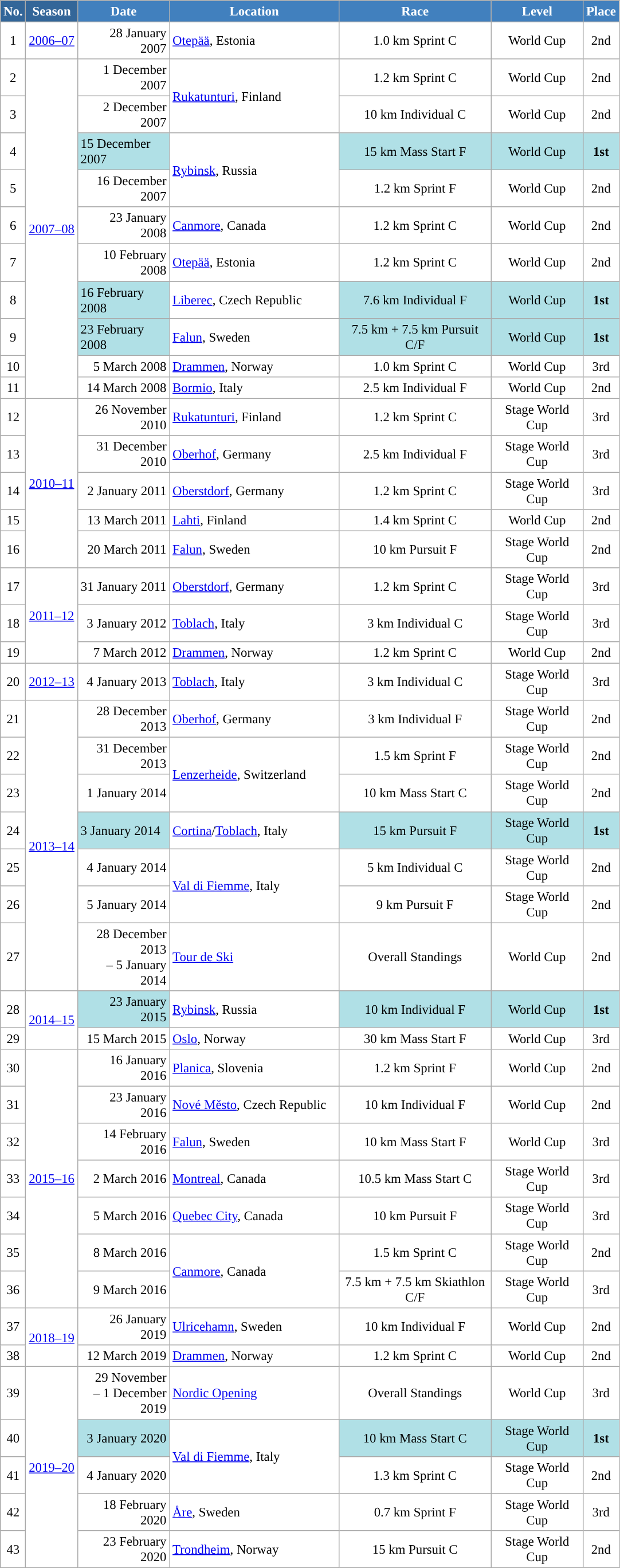<table class="wikitable sortable" style="font-size:95%; text-align:center; border:grey solid 1px; border-collapse:collapse; background:#ffffff;">
<tr style="background:#efefef;">
<th style="background-color:#369; color:white;">No.</th>
<th style="background-color:#369; color:white;">Season</th>
<th style="background-color:#4180be; color:white; width:100px;">Date</th>
<th style="background-color:#4180be; color:white; width:190px;">Location</th>
<th style="background-color:#4180be; color:white; width:170px;">Race</th>
<th style="background-color:#4180be; color:white; width:100px;">Level</th>
<th style="background-color:#4180be; color:white;">Place</th>
</tr>
<tr>
<td align=center>1</td>
<td rowspan=1 align=center><a href='#'>2006–07</a></td>
<td align=right>28 January 2007</td>
<td align=left> <a href='#'>Otepää</a>, Estonia</td>
<td>1.0 km Sprint C</td>
<td>World Cup</td>
<td>2nd</td>
</tr>
<tr>
<td align=center>2</td>
<td rowspan=10 align=center><a href='#'>2007–08</a></td>
<td align=right>1 December 2007</td>
<td rowspan=2 align=left> <a href='#'>Rukatunturi</a>, Finland</td>
<td>1.2 km Sprint C</td>
<td>World Cup</td>
<td>2nd</td>
</tr>
<tr>
<td align=center>3</td>
<td align=right>2 December 2007</td>
<td>10 km Individual C</td>
<td>World Cup</td>
<td>2nd</td>
</tr>
<tr>
<td align=center>4</td>
<td align=left bgcolor="#BOEOE6" align=right>15 December 2007</td>
<td rowspan=2 align=left> <a href='#'>Rybinsk</a>, Russia</td>
<td bgcolor="#BOEOE6" align=center>15 km Mass Start F</td>
<td bgcolor="#BOEOE6">World Cup</td>
<td bgcolor="#BOEOE6"><strong>1st</strong></td>
</tr>
<tr>
<td align=center>5</td>
<td align=right>16 December 2007</td>
<td>1.2 km Sprint F</td>
<td>World Cup</td>
<td>2nd</td>
</tr>
<tr>
<td align=center>6</td>
<td align=right>23 January 2008</td>
<td align=left> <a href='#'>Canmore</a>, Canada</td>
<td>1.2 km Sprint C</td>
<td>World Cup</td>
<td>2nd</td>
</tr>
<tr>
<td align=center>7</td>
<td align=right>10 February 2008</td>
<td align=left> <a href='#'>Otepää</a>, Estonia</td>
<td>1.2 km Sprint C</td>
<td>World Cup</td>
<td>2nd</td>
</tr>
<tr>
<td align=center>8</td>
<td align=left bgcolor="#BOEOE6" align=right>16 February 2008</td>
<td align=left> <a href='#'>Liberec</a>, Czech Republic</td>
<td bgcolor="#BOEOE6" align=center>7.6 km Individual F</td>
<td bgcolor="#BOEOE6">World Cup</td>
<td bgcolor="#BOEOE6"><strong>1st</strong></td>
</tr>
<tr>
<td align=center>9</td>
<td align=left bgcolor="#BOEOE6" align=right>23 February 2008</td>
<td align=left> <a href='#'>Falun</a>, Sweden</td>
<td bgcolor="#BOEOE6" align=center>7.5 km + 7.5 km Pursuit C/F</td>
<td bgcolor="#BOEOE6">World Cup</td>
<td bgcolor="#BOEOE6"><strong>1st</strong></td>
</tr>
<tr>
<td align=center>10</td>
<td align=right>5 March 2008</td>
<td align=left> <a href='#'>Drammen</a>, Norway</td>
<td>1.0 km Sprint C</td>
<td>World Cup</td>
<td>3rd</td>
</tr>
<tr>
<td align=center>11</td>
<td align=right>14 March 2008</td>
<td align=left> <a href='#'>Bormio</a>, Italy</td>
<td>2.5 km Individual F</td>
<td>World Cup</td>
<td>2nd</td>
</tr>
<tr>
<td align=center>12</td>
<td rowspan=5 align=center><a href='#'>2010–11</a></td>
<td align=right>26 November 2010</td>
<td align=left> <a href='#'>Rukatunturi</a>, Finland</td>
<td>1.2 km Sprint C</td>
<td>Stage World Cup</td>
<td>3rd</td>
</tr>
<tr>
<td align=center>13</td>
<td align=right>31 December 2010</td>
<td align=left> <a href='#'>Oberhof</a>, Germany</td>
<td>2.5 km Individual F</td>
<td>Stage World Cup</td>
<td>3rd</td>
</tr>
<tr>
<td align=center>14</td>
<td align=right>2 January 2011</td>
<td align=left> <a href='#'>Oberstdorf</a>, Germany</td>
<td>1.2 km Sprint C</td>
<td>Stage World Cup</td>
<td>3rd</td>
</tr>
<tr>
<td align=center>15</td>
<td align=right>13 March 2011</td>
<td align=left> <a href='#'>Lahti</a>, Finland</td>
<td>1.4 km Sprint C</td>
<td>World Cup</td>
<td>2nd</td>
</tr>
<tr>
<td align=center>16</td>
<td align=right>20 March 2011</td>
<td align=left> <a href='#'>Falun</a>, Sweden</td>
<td>10 km Pursuit F</td>
<td>Stage World Cup</td>
<td>2nd</td>
</tr>
<tr>
<td align=center>17</td>
<td rowspan=3 align=center><a href='#'>2011–12</a></td>
<td align=right>31 January 2011</td>
<td align=left> <a href='#'>Oberstdorf</a>, Germany</td>
<td>1.2 km Sprint C</td>
<td>Stage World Cup</td>
<td>3rd</td>
</tr>
<tr>
<td align=center>18</td>
<td align=right>3 January 2012</td>
<td align=left> <a href='#'>Toblach</a>, Italy</td>
<td>3 km Individual C</td>
<td>Stage World Cup</td>
<td>3rd</td>
</tr>
<tr>
<td align=center>19</td>
<td align=right>7 March 2012</td>
<td align=left> <a href='#'>Drammen</a>, Norway</td>
<td>1.2 km Sprint C</td>
<td>World Cup</td>
<td>2nd</td>
</tr>
<tr>
<td align=center>20</td>
<td rowspan=1 align=center><a href='#'>2012–13</a></td>
<td align=right>4 January 2013</td>
<td align=left> <a href='#'>Toblach</a>, Italy</td>
<td>3 km Individual C</td>
<td>Stage World Cup</td>
<td>3rd</td>
</tr>
<tr>
<td align=center>21</td>
<td rowspan=7 align=center><a href='#'>2013–14</a></td>
<td align=right>28 December 2013</td>
<td align=left> <a href='#'>Oberhof</a>, Germany</td>
<td>3 km Individual F</td>
<td>Stage World Cup</td>
<td>2nd</td>
</tr>
<tr>
<td align=center>22</td>
<td align=right>31 December 2013</td>
<td rowspan=2 align=left> <a href='#'>Lenzerheide</a>, Switzerland</td>
<td>1.5 km Sprint F</td>
<td>Stage World Cup</td>
<td>2nd</td>
</tr>
<tr>
<td align=center>23</td>
<td align=right>1 January 2014</td>
<td>10 km Mass Start C</td>
<td>Stage World Cup</td>
<td>2nd</td>
</tr>
<tr>
<td align=center>24</td>
<td align=left bgcolor="#BOEOE6" align=right>3 January 2014</td>
<td align=left> <a href='#'>Cortina</a>/<a href='#'>Toblach</a>, Italy</td>
<td bgcolor="#BOEOE6" align=center>15 km Pursuit F</td>
<td bgcolor="#BOEOE6">Stage World Cup</td>
<td bgcolor="#BOEOE6"><strong>1st</strong></td>
</tr>
<tr>
<td align=center>25</td>
<td align=right>4 January 2014</td>
<td rowspan=2 align=left> <a href='#'>Val di Fiemme</a>, Italy</td>
<td>5 km Individual C</td>
<td>Stage World Cup</td>
<td>2nd</td>
</tr>
<tr>
<td align=center>26</td>
<td align=right>5 January 2014</td>
<td>9 km Pursuit F</td>
<td>Stage World Cup</td>
<td>2nd</td>
</tr>
<tr>
<td align=center>27</td>
<td align=right>28 December 2013<br> – 5 January 2014</td>
<td align=left> <a href='#'>Tour de Ski</a></td>
<td>Overall Standings</td>
<td>World Cup</td>
<td>2nd</td>
</tr>
<tr>
<td align=center>28</td>
<td rowspan=2 align=center><a href='#'>2014–15</a></td>
<td bgcolor="#BOEOE6" align=right>23 January 2015</td>
<td align=left> <a href='#'>Rybinsk</a>, Russia</td>
<td bgcolor="#BOEOE6">10 km Individual F</td>
<td bgcolor="#BOEOE6"> World Cup </td>
<td bgcolor="#BOEOE6"> <strong>1st</strong> </td>
</tr>
<tr>
<td align=center>29</td>
<td align=right>15 March 2015</td>
<td align=left> <a href='#'>Oslo</a>, Norway</td>
<td>30 km Mass Start F</td>
<td>World Cup</td>
<td>3rd</td>
</tr>
<tr>
<td align=center>30</td>
<td rowspan=7 align=center><a href='#'>2015–16</a></td>
<td align=right>16 January 2016</td>
<td align=left> <a href='#'>Planica</a>, Slovenia</td>
<td>1.2 km Sprint F</td>
<td>World Cup</td>
<td>2nd</td>
</tr>
<tr>
<td align=center>31</td>
<td align=right>23 January 2016</td>
<td align=left> <a href='#'>Nové Město</a>, Czech Republic</td>
<td>10 km Individual F</td>
<td>World Cup</td>
<td>2nd</td>
</tr>
<tr>
<td align=center>32</td>
<td align=right>14 February 2016</td>
<td align=left> <a href='#'>Falun</a>, Sweden</td>
<td>10 km Mass Start F</td>
<td>World Cup</td>
<td>3rd</td>
</tr>
<tr>
<td align=center>33</td>
<td align=right>2 March 2016</td>
<td align=left> <a href='#'>Montreal</a>, Canada</td>
<td>10.5 km Mass Start C</td>
<td>Stage World Cup</td>
<td>3rd</td>
</tr>
<tr>
<td align=center>34</td>
<td align=right>5 March 2016</td>
<td align=left> <a href='#'>Quebec City</a>, Canada</td>
<td>10 km Pursuit F</td>
<td>Stage World Cup</td>
<td>3rd</td>
</tr>
<tr>
<td align=center>35</td>
<td align=right>8 March 2016</td>
<td rowspan=2 align=left> <a href='#'>Canmore</a>, Canada</td>
<td>1.5 km Sprint C</td>
<td>Stage World Cup</td>
<td>2nd</td>
</tr>
<tr>
<td align=center>36</td>
<td align=right>9 March 2016</td>
<td>7.5 km + 7.5 km Skiathlon C/F</td>
<td>Stage World Cup</td>
<td>3rd</td>
</tr>
<tr>
<td align=center>37</td>
<td rowspan=2 align=center><a href='#'>2018–19</a></td>
<td align=right>26 January 2019</td>
<td align=left> <a href='#'>Ulricehamn</a>, Sweden</td>
<td>10 km Individual F</td>
<td>World Cup</td>
<td>2nd</td>
</tr>
<tr>
<td align=center>38</td>
<td align=right>12 March 2019</td>
<td align=left> <a href='#'>Drammen</a>, Norway</td>
<td>1.2 km Sprint C</td>
<td>World Cup</td>
<td>2nd</td>
</tr>
<tr>
<td align=center>39</td>
<td rowspan=5 align=center><a href='#'>2019–20</a></td>
<td align=right>29 November<br> – 1 December 2019</td>
<td align=left> <a href='#'>Nordic Opening</a></td>
<td>Overall Standings</td>
<td>World Cup</td>
<td>3rd</td>
</tr>
<tr>
<td align=center>40</td>
<td bgcolor="#BOEOE6" align=right>3 January 2020</td>
<td rowspan=2 align=left> <a href='#'>Val di Fiemme</a>, Italy</td>
<td bgcolor="#BOEOE6">10 km Mass Start C</td>
<td bgcolor="#BOEOE6">Stage World Cup</td>
<td bgcolor="#BOEOE6"><strong>1st</strong></td>
</tr>
<tr>
<td align=center>41</td>
<td align=right>4 January 2020</td>
<td>1.3 km Sprint C</td>
<td>Stage World Cup</td>
<td>2nd</td>
</tr>
<tr>
<td align=center>42</td>
<td align=right>18 February 2020</td>
<td align=left> <a href='#'>Åre</a>, Sweden</td>
<td>0.7 km Sprint F</td>
<td>Stage World Cup</td>
<td>3rd</td>
</tr>
<tr>
<td align=center>43</td>
<td align=right>23 February 2020</td>
<td align=left> <a href='#'>Trondheim</a>, Norway</td>
<td>15 km Pursuit C</td>
<td>Stage World Cup</td>
<td>2nd</td>
</tr>
</table>
